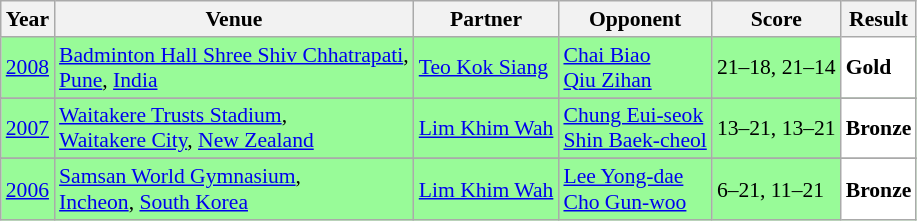<table class="sortable wikitable" style="font-size: 90%;">
<tr>
<th>Year</th>
<th>Venue</th>
<th>Partner</th>
<th>Opponent</th>
<th>Score</th>
<th>Result</th>
</tr>
<tr style="background:#98FB98">
<td align="center"><a href='#'>2008</a></td>
<td align="left"><a href='#'>Badminton Hall Shree Shiv Chhatrapati</a>,<br><a href='#'>Pune</a>, <a href='#'>India</a></td>
<td align="left"> <a href='#'>Teo Kok Siang</a></td>
<td align="left"> <a href='#'>Chai Biao</a> <br>  <a href='#'>Qiu Zihan</a></td>
<td align="left">21–18, 21–14</td>
<td style="text-align:left; background:white"> <strong>Gold</strong></td>
</tr>
<tr>
</tr>
<tr style="background:#98FB98">
<td align="center"><a href='#'>2007</a></td>
<td align="left"><a href='#'>Waitakere Trusts Stadium</a>,<br><a href='#'>Waitakere City</a>, <a href='#'>New Zealand</a></td>
<td align="left"> <a href='#'>Lim Khim Wah</a></td>
<td align="left"> <a href='#'>Chung Eui-seok</a> <br>  <a href='#'>Shin Baek-cheol</a></td>
<td align="left">13–21, 13–21</td>
<td style="text-align:left; background:white"> <strong>Bronze</strong></td>
</tr>
<tr>
</tr>
<tr style="background:#98FB98">
<td align="center"><a href='#'>2006</a></td>
<td align="left"><a href='#'>Samsan World Gymnasium</a>,<br><a href='#'>Incheon</a>, <a href='#'>South Korea</a></td>
<td align="left"> <a href='#'>Lim Khim Wah</a></td>
<td align="left"> <a href='#'>Lee Yong-dae</a> <br>  <a href='#'>Cho Gun-woo</a></td>
<td align="left">6–21, 11–21</td>
<td style="text-align:left; background:white"> <strong>Bronze</strong></td>
</tr>
</table>
